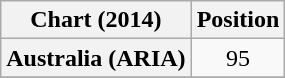<table class="wikitable plainrowheaders" style="text-align:center">
<tr>
<th scope="col">Chart (2014)</th>
<th scope="col">Position</th>
</tr>
<tr>
<th scope="row">Australia (ARIA)</th>
<td>95</td>
</tr>
<tr>
</tr>
</table>
